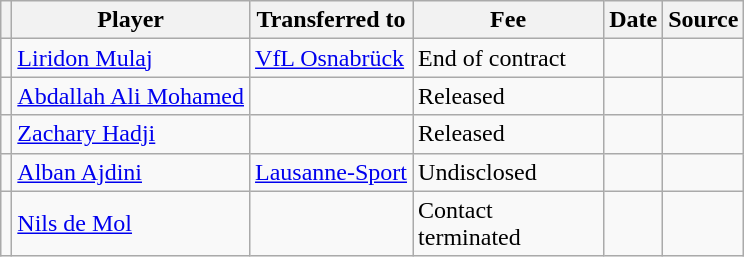<table class="wikitable plainrowheaders sortable">
<tr>
<th></th>
<th scope="col">Player</th>
<th>Transferred to</th>
<th style="width: 120px;">Fee</th>
<th scope="col">Date</th>
<th scope="col">Source</th>
</tr>
<tr>
<td align="center"></td>
<td> <a href='#'>Liridon Mulaj</a></td>
<td> <a href='#'>VfL Osnabrück</a></td>
<td>End of contract</td>
<td></td>
<td></td>
</tr>
<tr>
<td align="center"></td>
<td> <a href='#'>Abdallah Ali Mohamed</a></td>
<td></td>
<td>Released</td>
<td></td>
<td></td>
</tr>
<tr>
<td align="center"></td>
<td> <a href='#'>Zachary Hadji</a></td>
<td></td>
<td>Released</td>
<td></td>
<td></td>
</tr>
<tr>
<td align="center"></td>
<td> <a href='#'>Alban Ajdini</a></td>
<td> <a href='#'>Lausanne-Sport</a></td>
<td>Undisclosed</td>
<td></td>
<td></td>
</tr>
<tr>
<td align="center"></td>
<td> <a href='#'>Nils de Mol</a></td>
<td></td>
<td>Contact terminated</td>
<td></td>
<td></td>
</tr>
</table>
